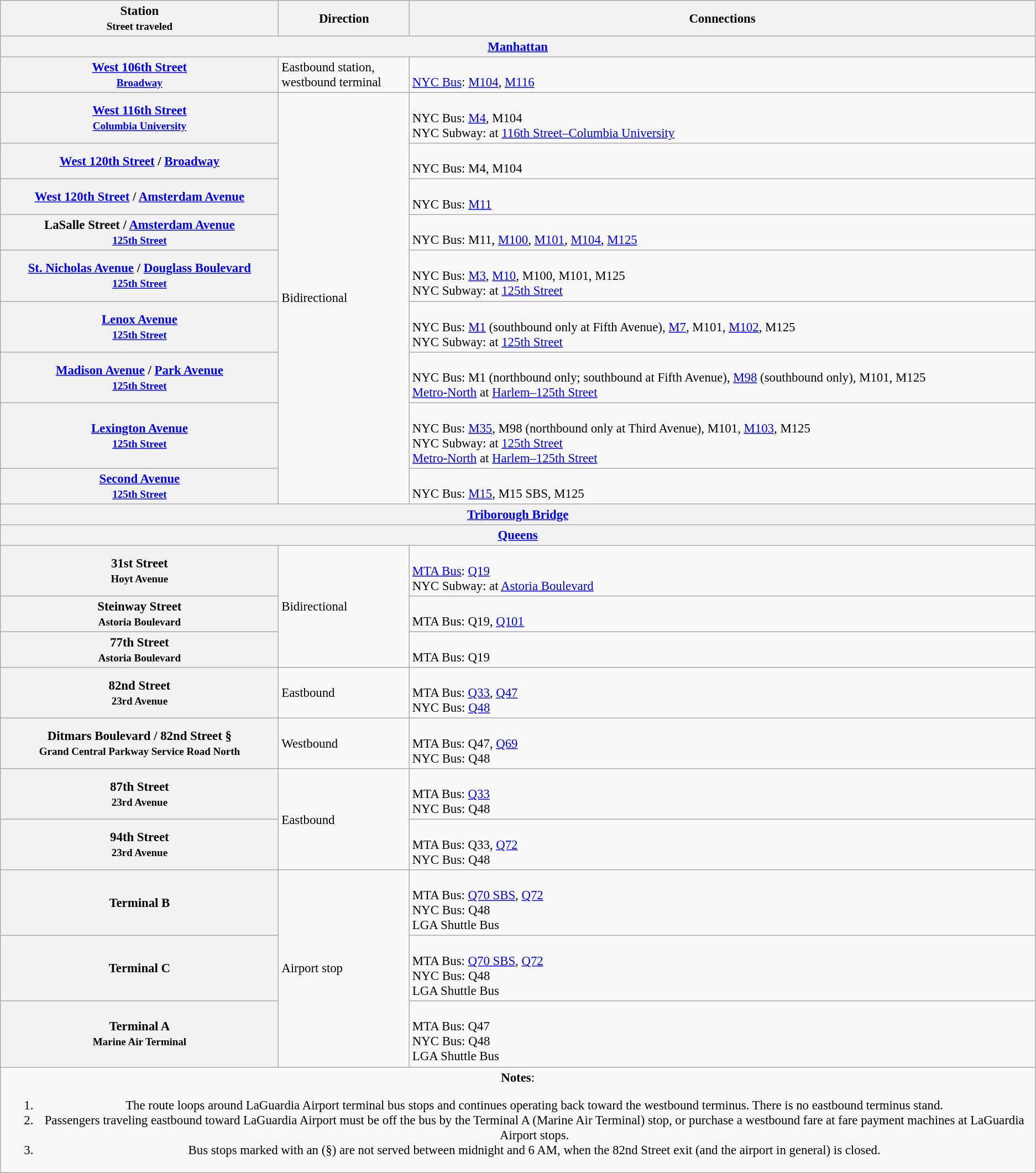<table class="wikitable collapsible" style="font-size: 95%;">
<tr>
<th>Station<br><small>Street traveled</small></th>
<th>Direction</th>
<th>Connections</th>
</tr>
<tr>
<th colspan="3"><a href='#'>Manhattan</a></th>
</tr>
<tr>
<th><a href='#'>West 106th Street</a><br><small><a href='#'>Broadway</a></small></th>
<td>Eastbound station,<br>westbound terminal</td>
<td><br><a href='#'>NYC Bus</a>: <a href='#'>M104</a>, <a href='#'>M116</a></td>
</tr>
<tr>
<th><a href='#'>West 116th Street</a><br><small><a href='#'>Columbia University</a></small></th>
<td rowspan="9">Bidirectional</td>
<td><br>NYC Bus: <a href='#'>M4</a>, M104<br>NYC Subway:  at <a href='#'>116th Street–Columbia University</a></td>
</tr>
<tr>
<th><a href='#'>West 120th Street</a> / <a href='#'>Broadway</a></th>
<td><br>NYC Bus: M4, M104</td>
</tr>
<tr>
<th><a href='#'>West 120th Street</a> / <a href='#'>Amsterdam Avenue</a></th>
<td><br>NYC Bus: <a href='#'>M11</a></td>
</tr>
<tr>
<th>LaSalle Street / <a href='#'>Amsterdam Avenue</a><br><small><a href='#'>125th Street</a></small></th>
<td><br>NYC Bus: M11, <a href='#'>M100</a>, <a href='#'>M101</a>, <a href='#'>M104</a>, <a href='#'>M125</a></td>
</tr>
<tr>
<th><a href='#'>St. Nicholas Avenue</a> / <a href='#'>Douglass Boulevard</a><br><small><a href='#'>125th Street</a></small></th>
<td><br>NYC Bus: <a href='#'>M3</a>, <a href='#'>M10</a>, M100, M101, M125<br>NYC Subway:  at <a href='#'>125th Street</a></td>
</tr>
<tr>
<th><a href='#'>Lenox Avenue</a><br><small><a href='#'>125th Street</a></small></th>
<td><br>NYC Bus: <a href='#'>M1</a> (southbound only at Fifth Avenue), <a href='#'>M7</a>, M101, <a href='#'>M102</a>, M125<br>NYC Subway:  at <a href='#'>125th Street</a></td>
</tr>
<tr>
<th><a href='#'>Madison Avenue</a> / <a href='#'>Park Avenue</a><br><small><a href='#'>125th Street</a></small></th>
<td><br>NYC Bus: M1 (northbound only; southbound at Fifth Avenue), <a href='#'>M98</a> (southbound only), M101, M125<br><a href='#'>Metro-North</a> at <a href='#'>Harlem–125th Street</a></td>
</tr>
<tr>
<th><a href='#'>Lexington Avenue</a><br><small><a href='#'>125th Street</a></small></th>
<td><br>NYC Bus: <a href='#'>M35</a>, M98 (northbound only at Third Avenue), M101, <a href='#'>M103</a>, M125<br>NYC Subway:  at <a href='#'>125th Street</a><br><a href='#'>Metro-North</a> at <a href='#'>Harlem–125th Street</a></td>
</tr>
<tr>
<th><a href='#'>Second Avenue</a><br><small><a href='#'>125th Street</a></small></th>
<td><br>NYC Bus: <a href='#'>M15</a>, M15 SBS, M125</td>
</tr>
<tr>
<th colspan="3"><a href='#'>Triborough Bridge</a></th>
</tr>
<tr>
<th colspan="3"><a href='#'>Queens</a></th>
</tr>
<tr>
<th>31st Street<br><small>Hoyt Avenue</small></th>
<td rowspan="3">Bidirectional</td>
<td><br><a href='#'>MTA Bus</a>: <a href='#'>Q19</a><br>NYC Subway:  at <a href='#'>Astoria Boulevard</a></td>
</tr>
<tr>
<th>Steinway Street<br><small>Astoria Boulevard</small></th>
<td><br>MTA Bus: Q19, <a href='#'>Q101</a></td>
</tr>
<tr>
<th>77th Street<br><small>Astoria Boulevard</small></th>
<td><br>MTA Bus: Q19</td>
</tr>
<tr>
<th>82nd Street<br><small>23rd Avenue</small></th>
<td>Eastbound</td>
<td><br>MTA Bus: <a href='#'>Q33</a>, <a href='#'>Q47</a><br>NYC Bus: <a href='#'>Q48</a></td>
</tr>
<tr>
<th>Ditmars Boulevard / 82nd Street §<br><small>Grand Central Parkway Service Road North</small></th>
<td>Westbound</td>
<td><br>MTA Bus: Q47, <a href='#'>Q69</a> <br>NYC Bus: Q48</td>
</tr>
<tr>
<th>87th Street<br><small>23rd Avenue</small></th>
<td rowspan="2">Eastbound</td>
<td><br>MTA Bus: <a href='#'>Q33</a> <br>NYC Bus: Q48</td>
</tr>
<tr>
<th>94th Street<br><small>23rd Avenue</small></th>
<td><br>MTA Bus: Q33, <a href='#'>Q72</a> <br>NYC Bus: Q48</td>
</tr>
<tr>
<th>Terminal B</th>
<td rowspan="3">Airport stop</td>
<td><br>MTA Bus: <a href='#'>Q70 SBS</a>, <a href='#'>Q72</a> <br>NYC Bus: Q48<br>LGA Shuttle Bus</td>
</tr>
<tr>
<th>Terminal C</th>
<td><br>MTA Bus: <a href='#'>Q70 SBS</a>, <a href='#'>Q72</a> <br>NYC Bus: Q48<br>LGA Shuttle Bus</td>
</tr>
<tr>
<th>Terminal A <br><small>Marine Air Terminal</small></th>
<td><br>MTA Bus: Q47<br>NYC Bus: Q48<br>LGA Shuttle Bus</td>
</tr>
<tr>
<td colspan="3" style="text-align:center;"><strong>Notes</strong>:<br><ol><li>The route loops around LaGuardia Airport terminal bus stops and continues operating back toward the westbound terminus. There is no eastbound terminus stand.</li><li>Passengers traveling eastbound toward LaGuardia Airport must be off the bus by the Terminal A (Marine Air Terminal) stop, or purchase a westbound fare at fare payment machines at LaGuardia Airport stops.</li><li>Bus stops marked with an (§) are not served between midnight and 6 AM, when the 82nd Street exit (and the airport in general) is closed.</li></ol></td>
</tr>
</table>
